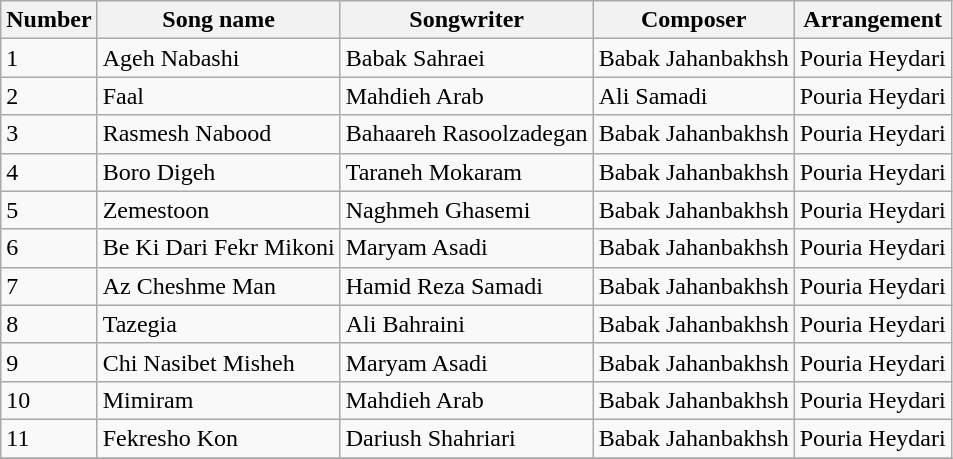<table class="wikitable">
<tr>
<th>Number</th>
<th>Song name</th>
<th>Songwriter</th>
<th>Composer</th>
<th>Arrangement</th>
</tr>
<tr>
<td>1</td>
<td>Ageh Nabashi</td>
<td>Babak Sahraei</td>
<td>Babak Jahanbakhsh</td>
<td>Pouria Heydari</td>
</tr>
<tr>
<td>2</td>
<td>Faal</td>
<td>Mahdieh Arab</td>
<td>Ali Samadi</td>
<td>Pouria Heydari</td>
</tr>
<tr>
<td>3</td>
<td>Rasmesh Nabood</td>
<td>Bahaareh Rasoolzadegan</td>
<td>Babak Jahanbakhsh</td>
<td>Pouria Heydari</td>
</tr>
<tr>
<td>4</td>
<td>Boro Digeh</td>
<td>Taraneh Mokaram</td>
<td>Babak Jahanbakhsh</td>
<td>Pouria Heydari</td>
</tr>
<tr>
<td>5</td>
<td>Zemestoon</td>
<td>Naghmeh Ghasemi</td>
<td>Babak Jahanbakhsh</td>
<td>Pouria Heydari</td>
</tr>
<tr>
<td>6</td>
<td>Be Ki Dari Fekr Mikoni</td>
<td>Maryam Asadi</td>
<td>Babak Jahanbakhsh</td>
<td>Pouria Heydari</td>
</tr>
<tr>
<td>7</td>
<td>Az Cheshme Man</td>
<td>Hamid Reza Samadi</td>
<td>Babak Jahanbakhsh</td>
<td>Pouria Heydari</td>
</tr>
<tr>
<td>8</td>
<td>Tazegia</td>
<td>Ali Bahraini</td>
<td>Babak Jahanbakhsh</td>
<td>Pouria Heydari</td>
</tr>
<tr>
<td>9</td>
<td>Chi Nasibet Misheh</td>
<td>Maryam Asadi</td>
<td>Babak Jahanbakhsh</td>
<td>Pouria Heydari</td>
</tr>
<tr>
<td>10</td>
<td>Mimiram</td>
<td>Mahdieh Arab</td>
<td>Babak Jahanbakhsh</td>
<td>Pouria Heydari</td>
</tr>
<tr>
<td>11</td>
<td>Fekresho Kon</td>
<td>Dariush Shahriari</td>
<td>Babak Jahanbakhsh</td>
<td>Pouria Heydari</td>
</tr>
<tr>
</tr>
</table>
